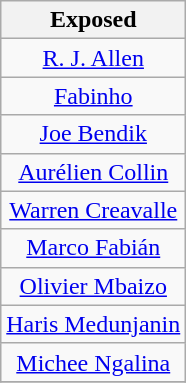<table class="wikitable" style="text-align:center">
<tr>
<th>Exposed</th>
</tr>
<tr>
<td><a href='#'>R. J. Allen</a></td>
</tr>
<tr>
<td><a href='#'>Fabinho</a></td>
</tr>
<tr>
<td><a href='#'>Joe Bendik</a></td>
</tr>
<tr>
<td><a href='#'>Aurélien Collin</a></td>
</tr>
<tr>
<td><a href='#'>Warren Creavalle</a></td>
</tr>
<tr>
<td><a href='#'>Marco Fabián</a></td>
</tr>
<tr>
<td><a href='#'>Olivier Mbaizo</a></td>
</tr>
<tr>
<td><a href='#'>Haris Medunjanin</a></td>
</tr>
<tr>
<td><a href='#'>Michee Ngalina</a></td>
</tr>
<tr>
</tr>
</table>
